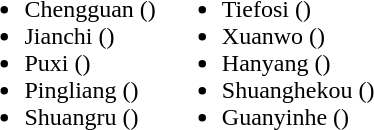<table>
<tr>
<td valign="top"><br><ul><li>Chengguan ()</li><li>Jianchi  ()</li><li>Puxi ()</li><li>Pingliang ()</li><li>Shuangru ()</li></ul></td>
<td valign="top"><br><ul><li>Tiefosi ()</li><li>Xuanwo ()</li><li>Hanyang  ()</li><li>Shuanghekou ()</li><li>Guanyinhe ()</li></ul></td>
</tr>
</table>
